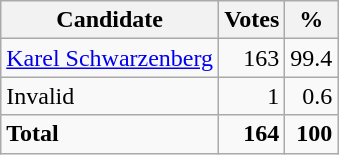<table class=wikitable style=text-align:right>
<tr>
<th>Candidate</th>
<th>Votes</th>
<th>%</th>
</tr>
<tr>
<td align=left><a href='#'>Karel Schwarzenberg</a></td>
<td>163</td>
<td>99.4</td>
</tr>
<tr>
<td align=left>Invalid</td>
<td>1</td>
<td>0.6</td>
</tr>
<tr>
<td align=left><strong>Total</strong></td>
<td><strong>164</strong></td>
<td><strong>100</strong></td>
</tr>
</table>
